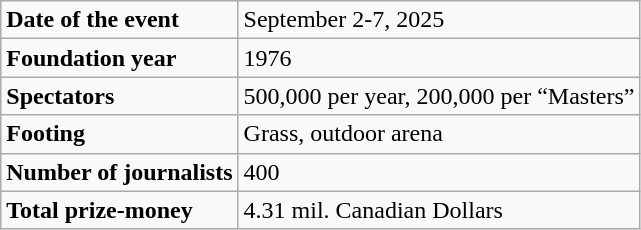<table class="wikitable">
<tr>
<td><strong>Date of the event</strong></td>
<td>September 2-7, 2025</td>
</tr>
<tr>
<td><strong>Foundation year</strong></td>
<td>1976</td>
</tr>
<tr>
<td><strong>Spectators</strong></td>
<td>500,000 per year, 200,000 per “Masters”</td>
</tr>
<tr>
<td><strong>Footing</strong></td>
<td>Grass, outdoor arena</td>
</tr>
<tr>
<td><strong>Number of journalists</strong></td>
<td>400</td>
</tr>
<tr>
<td><strong>Total prize-money</strong></td>
<td>4.31 mil. Canadian Dollars</td>
</tr>
</table>
